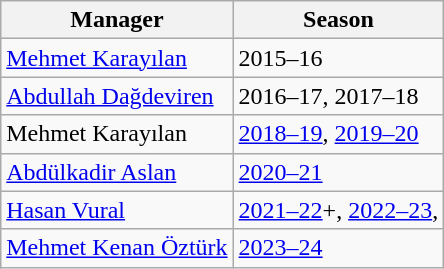<table class=wikitable>
<tr>
<th>Manager</th>
<th>Season</th>
</tr>
<tr>
<td> <a href='#'>Mehmet Karayılan</a></td>
<td>2015–16</td>
</tr>
<tr>
<td> <a href='#'>Abdullah Dağdeviren</a></td>
<td>2016–17, 2017–18</td>
</tr>
<tr>
<td> Mehmet Karayılan</td>
<td><a href='#'>2018–19</a>, <a href='#'>2019–20</a></td>
</tr>
<tr>
<td> <a href='#'>Abdülkadir Aslan</a></td>
<td><a href='#'>2020–21</a></td>
</tr>
<tr>
<td> <a href='#'>Hasan Vural</a></td>
<td><a href='#'>2021–22</a>+, <a href='#'>2022–23</a>,</td>
</tr>
<tr>
<td> <a href='#'>Mehmet Kenan Öztürk</a></td>
<td><a href='#'>2023–24</a></td>
</tr>
</table>
